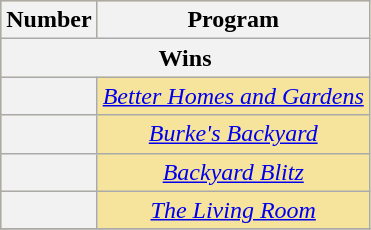<table class="wikitable" rowspan=2 border="2" cellpadding="4" style="text-align: center; background: #f6e39c">
<tr>
<th scope="col" style="width:55px;">Number</th>
<th scope="col" style="text-align:center;">Program</th>
</tr>
<tr>
<th colspan="2">Wins</th>
</tr>
<tr>
<th scope="row"></th>
<td><em><a href='#'>Better Homes and Gardens</a></em></td>
</tr>
<tr>
<th scope="row"></th>
<td><em><a href='#'>Burke's Backyard</a></em></td>
</tr>
<tr>
<th scope="row"></th>
<td><em><a href='#'>Backyard Blitz</a></em></td>
</tr>
<tr>
<th scope="row"></th>
<td><em><a href='#'>The Living Room</a></em></td>
</tr>
<tr>
</tr>
</table>
